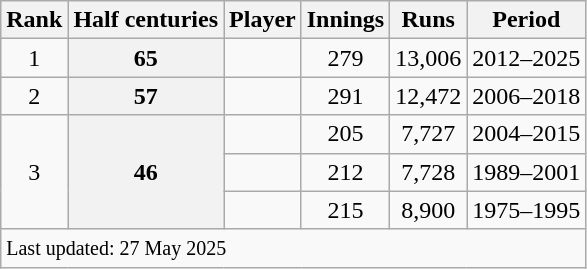<table class="wikitable plainrowheaders sortable">
<tr>
<th scope=col>Rank</th>
<th scope=col>Half centuries</th>
<th scope=col>Player</th>
<th scope=col>Innings</th>
<th scope=col>Runs</th>
<th scope=col>Period</th>
</tr>
<tr>
<td align=center>1</td>
<th scope=row style=text-align:center;>65</th>
<td></td>
<td align=center>279</td>
<td align=center>13,006</td>
<td>2012–2025</td>
</tr>
<tr>
<td align=center>2</td>
<th scope=row style=text-align:center;>57</th>
<td></td>
<td align=center>291</td>
<td align=center>12,472</td>
<td>2006–2018</td>
</tr>
<tr>
<td align=center rowspan=3>3</td>
<th scope=row style=text-align:center; rowspan=3>46</th>
<td></td>
<td align=center>205</td>
<td align=center>7,727</td>
<td>2004–2015</td>
</tr>
<tr>
<td></td>
<td align=center>212</td>
<td align=center>7,728</td>
<td>1989–2001</td>
</tr>
<tr>
<td></td>
<td align=center>215</td>
<td align=center>8,900</td>
<td>1975–1995</td>
</tr>
<tr class=sortbottom>
<td colspan=6><small>Last updated: 27 May 2025</small></td>
</tr>
</table>
